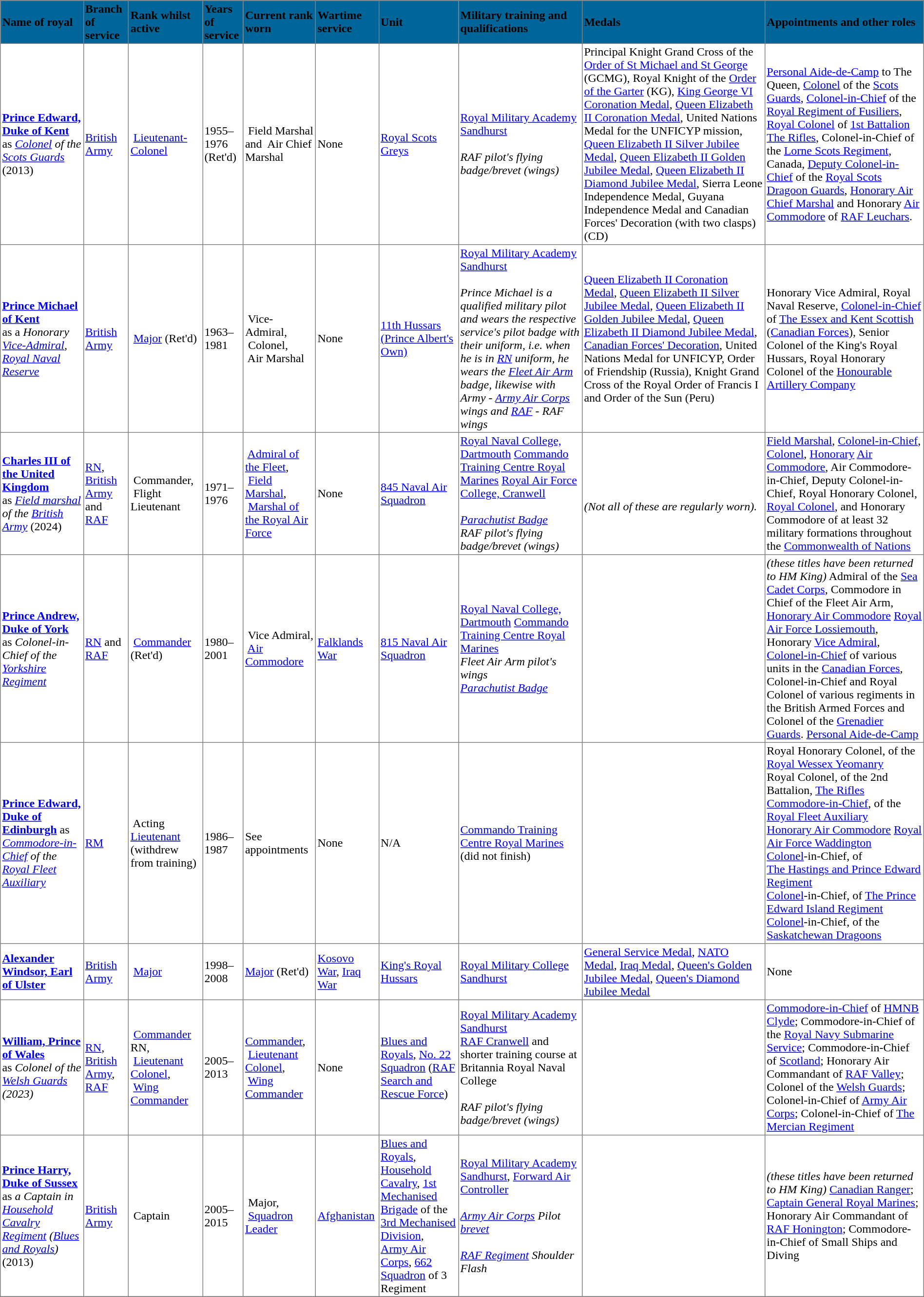<table border="1" cellspacing="1" cellpadding="2" style="border-collapse: collapse;">
<tr ---- bgcolor="#006699">
<td><strong><span>Name of royal</span></strong></td>
<td><strong><span>Branch of service</span></strong></td>
<td><strong><span>Rank whilst active</span></strong></td>
<td><strong><span>Years of service</span></strong></td>
<td><strong><span>Current rank worn</span></strong></td>
<td><strong><span>Wartime service</span></strong></td>
<td><strong><span>Unit</span></strong></td>
<td><strong><span>Military training and qualifications</span></strong></td>
<td><strong><span>Medals</span></strong></td>
<td><strong><span>Appointments and other roles</span></strong></td>
</tr>
<tr>
<td><strong><a href='#'>Prince Edward, Duke of Kent</a></strong>  as <em><a href='#'>Colonel</a> of the <a href='#'>Scots Guards</a></em> (2013)</td>
<td><a href='#'>British Army</a></td>
<td> <a href='#'>Lieutenant-Colonel</a></td>
<td>1955–1976 (Ret'd)</td>
<td> Field Marshal and  Air Chief Marshal</td>
<td>None</td>
<td><a href='#'>Royal Scots Greys</a></td>
<td><a href='#'>Royal Military Academy Sandhurst</a><br><br><em>RAF pilot's flying badge/brevet (wings)</em></td>
<td>Principal Knight Grand Cross of the <a href='#'>Order of St Michael and St George</a> (GCMG), Royal Knight of the <a href='#'>Order of the Garter</a> (KG), <a href='#'>King George VI Coronation Medal</a>, <a href='#'>Queen Elizabeth II Coronation Medal</a>, United Nations Medal for the UNFICYP mission, <a href='#'>Queen Elizabeth II Silver Jubilee Medal</a>, <a href='#'>Queen Elizabeth II Golden Jubilee Medal</a>, <a href='#'>Queen Elizabeth II Diamond Jubilee Medal</a>, Sierra Leone Independence Medal, Guyana Independence Medal and Canadian Forces' Decoration (with two clasps) (CD)</td>
<td><a href='#'>Personal Aide-de-Camp</a> to The Queen, <a href='#'>Colonel</a> of the <a href='#'>Scots Guards</a>, <a href='#'>Colonel-in-Chief</a> of the <a href='#'>Royal Regiment of Fusiliers</a>, <a href='#'>Royal Colonel</a> of <a href='#'>1st Battalion The Rifles</a>, Colonel-in-Chief of the <a href='#'>Lorne Scots Regiment</a>, Canada, <a href='#'>Deputy Colonel-in-Chief</a> of the <a href='#'>Royal Scots Dragoon Guards</a>, <a href='#'>Honorary Air Chief Marshal</a> and Honorary <a href='#'>Air Commodore</a> of <a href='#'>RAF Leuchars</a>.</td>
</tr>
<tr>
<td><strong><a href='#'>Prince Michael of Kent</a></strong><br>as a <em>Honorary <a href='#'>Vice-Admiral</a>, <a href='#'>Royal Naval Reserve</a></em></td>
<td><a href='#'>British Army</a></td>
<td> <a href='#'>Major</a> (Ret'd)</td>
<td>1963–1981</td>
<td> Vice-Admiral,<br>  Colonel,<br>  Air Marshal</td>
<td>None</td>
<td><a href='#'>11th Hussars (Prince Albert's Own)</a></td>
<td><a href='#'>Royal Military Academy Sandhurst</a><br><br><em>Prince Michael is a qualified military pilot and wears the respective service's pilot badge with their uniform, i.e. when he is in <a href='#'>RN</a> uniform, he wears the <a href='#'>Fleet Air Arm</a> badge, likewise with Army - <a href='#'>Army Air Corps</a> wings and <a href='#'>RAF</a> - RAF wings</em></td>
<td><a href='#'>Queen Elizabeth II Coronation Medal</a>, <a href='#'>Queen Elizabeth II Silver Jubilee Medal</a>, <a href='#'>Queen Elizabeth II Golden Jubilee Medal</a>, <a href='#'>Queen Elizabeth II Diamond Jubilee Medal</a>, <a href='#'>Canadian Forces' Decoration</a>, United Nations Medal for UNFICYP, Order of Friendship (Russia),  Knight Grand Cross of the Royal Order of Francis I and Order of the Sun (Peru)</td>
<td>Honorary Vice Admiral, Royal Naval Reserve, <a href='#'>Colonel-in-Chief</a> of <a href='#'>The Essex and Kent Scottish</a> (<a href='#'>Canadian Forces</a>), Senior Colonel of the King's Royal Hussars, Royal Honorary Colonel of the <a href='#'>Honourable Artillery Company</a></td>
</tr>
<tr>
<td><strong><a href='#'>Charles III of the United Kingdom</a></strong><br> 
as<em> <a href='#'>Field marshal</a> of the <a href='#'>British Army</a></em> (2024)</td>
<td><a href='#'>RN</a>, <a href='#'>British Army</a> and <a href='#'>RAF</a></td>
<td> Commander,<br> Flight Lieutenant</td>
<td>1971–1976</td>
<td> <a href='#'>Admiral of the Fleet</a>, <br>  <a href='#'>Field Marshal</a>,<br> <a href='#'>Marshal of the Royal Air Force</a></td>
<td>None</td>
<td><a href='#'>845 Naval Air Squadron</a></td>
<td><a href='#'>Royal Naval College, Dartmouth</a> <a href='#'>Commando Training Centre Royal Marines</a> <a href='#'>Royal Air Force College, Cranwell</a><br><br><em><a href='#'>Parachutist Badge</a></em>
<br><em>RAF pilot's flying badge/brevet (wings)</em></td>
<td><div><br>















</div>
<br><em>(Not all of these are regularly worn).</em></td>
<td><a href='#'>Field Marshal</a>, <a href='#'>Colonel-in-Chief</a>, <a href='#'>Colonel</a>, <a href='#'>Honorary</a> <a href='#'>Air Commodore</a>, Air Commodore-in-Chief, Deputy Colonel-in-Chief, Royal Honorary Colonel, <a href='#'>Royal Colonel</a>, and Honorary Commodore of at least 32 military formations throughout the <a href='#'>Commonwealth of Nations</a></td>
</tr>
<tr>
<td><strong><a href='#'>Prince Andrew, Duke of York</a></strong><br> 
as <em>Colonel-in-Chief of the <a href='#'>Yorkshire Regiment</a></em></td>
<td><a href='#'>RN</a> and <a href='#'>RAF</a></td>
<td> <a href='#'>Commander</a> (Ret'd)</td>
<td>1980–2001</td>
<td> Vice Admiral,<br> <a href='#'>Air Commodore</a></td>
<td><a href='#'>Falklands War</a></td>
<td><a href='#'>815 Naval Air Squadron</a></td>
<td><a href='#'>Royal Naval College, Dartmouth</a> <a href='#'>Commando Training Centre Royal Marines</a><br><em>Fleet Air Arm pilot's wings</em>
<br><em><a href='#'>Parachutist Badge</a></em></td>
<td><div><br>


<br>




</div></td>
<td><em>(these titles have been returned to HM King)</em> Admiral of the <a href='#'>Sea Cadet Corps</a>, Commodore in Chief of the Fleet Air Arm, <a href='#'>Honorary Air Commodore</a> <a href='#'>Royal Air Force Lossiemouth</a>, Honorary <a href='#'>Vice Admiral</a>, <br> <a href='#'>Colonel-in-Chief</a> of various units in the <a href='#'>Canadian Forces</a>, Colonel-in-Chief and Royal Colonel of various regiments in the British Armed Forces and Colonel of the <a href='#'>Grenadier Guards</a>. <a href='#'>Personal Aide-de-Camp</a></td>
</tr>
<tr>
<td><strong><a href='#'>Prince Edward, Duke of Edinburgh</a></strong>   as <em><a href='#'>Commodore-in-Chief</a> of the <a href='#'>Royal Fleet Auxiliary</a></em></td>
<td><a href='#'>RM</a></td>
<td> Acting <a href='#'>Lieutenant</a> (withdrew from training)</td>
<td>1986–1987</td>
<td>See appointments</td>
<td>None</td>
<td>N/A</td>
<td><a href='#'>Commando Training Centre Royal Marines</a> (did not finish)</td>
<td><div><br>







</div></td>
<td>Royal Honorary Colonel, of the <a href='#'>Royal Wessex Yeomanry</a> <br> Royal Colonel, of the 2nd Battalion, <a href='#'>The Rifles</a> <br> <a href='#'>Commodore-in-Chief</a>, of the <a href='#'>Royal Fleet Auxiliary</a> <br> <a href='#'>Honorary Air Commodore</a> <a href='#'>Royal Air Force Waddington</a> <br> <a href='#'>Colonel</a>-in-Chief, of  <br> <a href='#'>The Hastings and Prince Edward Regiment</a> <br> <a href='#'>Colonel</a>-in-Chief, of  <a href='#'>The Prince Edward Island Regiment</a> <br> <a href='#'>Colonel</a>-in-Chief, of  the <a href='#'>Saskatchewan Dragoons</a></td>
</tr>
<tr>
<td><strong><a href='#'>Alexander Windsor, Earl of Ulster</a></strong></td>
<td><a href='#'>British Army</a></td>
<td> <a href='#'>Major</a></td>
<td>1998–2008</td>
<td><a href='#'>Major</a> (Ret'd)</td>
<td><a href='#'>Kosovo War</a>, <a href='#'>Iraq War</a></td>
<td><a href='#'>King's Royal Hussars</a></td>
<td><a href='#'>Royal Military College Sandhurst</a></td>
<td><a href='#'>General Service Medal</a>, <a href='#'>NATO Medal</a>, <a href='#'>Iraq Medal</a>, <a href='#'>Queen's Golden Jubilee Medal</a>, <a href='#'>Queen's Diamond Jubilee Medal</a></td>
<td>None</td>
</tr>
<tr>
<td><strong><a href='#'>William, Prince of Wales</a></strong> <br>as <em>Colonel of the <a href='#'>Welsh Guards</a> (2023)</em></td>
<td><a href='#'>RN</a>,<br><a href='#'>British Army</a>,<br><a href='#'>RAF</a></td>
<td> <a href='#'>Commander</a> RN,<br>  <a href='#'>Lieutenant Colonel</a>,<br>  <a href='#'>Wing Commander</a></td>
<td>2005–2013</td>
<td><a href='#'>Commander</a>,<br> <a href='#'>Lieutenant Colonel</a>,<br> <a href='#'>Wing Commander</a></td>
<td>None</td>
<td><a href='#'>Blues and Royals</a>, <a href='#'>No. 22 Squadron</a> (<a href='#'>RAF Search and Rescue Force</a>)</td>
<td><a href='#'>Royal Military Academy Sandhurst</a><br><a href='#'>RAF Cranwell</a> and shorter training course at Britannia Royal Naval College<br><br><em>RAF pilot's flying badge/brevet (wings)</em></td>
<td><div><br>  
 



</div></td>
<td><a href='#'>Commodore-in-Chief</a> of <a href='#'>HMNB Clyde</a>; Commodore-in-Chief of the <a href='#'>Royal Navy Submarine Service</a>; Commodore-in-Chief of <a href='#'>Scotland</a>; Honorary Air Commandant of <a href='#'>RAF Valley</a>; Colonel of the <a href='#'>Welsh Guards</a>; Colonel-in-Chief of <a href='#'>Army Air Corps</a>; Colonel-in-Chief of <a href='#'>The Mercian Regiment</a></td>
</tr>
<tr>
<td><strong><a href='#'>Prince Harry, Duke of Sussex</a></strong><br> 
as <em> a Captain in <a href='#'>Household Cavalry Regiment</a> (<a href='#'>Blues and Royals</a>)</em> (2013)</td>
<td><a href='#'>British Army</a></td>
<td> Captain</td>
<td>2005–2015</td>
<td> Major,<br> <a href='#'>Squadron Leader</a></td>
<td><a href='#'>Afghanistan</a></td>
<td><a href='#'>Blues and Royals</a>, <a href='#'>Household Cavalry</a>, <a href='#'>1st Mechanised Brigade</a> of the <a href='#'>3rd Mechanised Division</a>,<br><a href='#'>Army Air Corps</a>, <a href='#'>662 Squadron</a> of 3 Regiment</td>
<td><a href='#'>Royal Military Academy Sandhurst</a>, <a href='#'>Forward Air Controller</a><br><br><em> <a href='#'>Army Air Corps</a> Pilot <a href='#'>brevet</a></em><br><br><em><a href='#'>RAF Regiment</a> Shoulder Flash</em></td>
<td><div><br>



</div></td>
<td><em>(these titles have been returned to HM King)</em> <a href='#'>Canadian Ranger</a>; <a href='#'>Captain General Royal Marines</a>; Honorary Air Commandant of <a href='#'>RAF Honington</a>; Commodore-in-Chief of Small Ships and Diving</td>
</tr>
<tr>
</tr>
</table>
